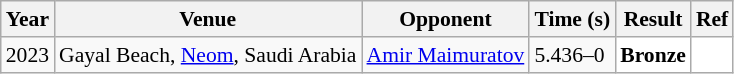<table class="sortable wikitable" style="font-size: 90%;">
<tr>
<th>Year</th>
<th>Venue</th>
<th>Opponent</th>
<th>Time (s)</th>
<th>Result</th>
<th>Ref</th>
</tr>
<tr>
<td align="center">2023</td>
<td align="left">Gayal Beach, <a href='#'>Neom</a>, Saudi Arabia</td>
<td align="left"> <a href='#'>Amir Maimuratov</a></td>
<td align="left">5.436–0</td>
<td style="text-align:left; background:white"> <strong>Bronze</strong></td>
<td style="text-align:center; background:white"></td>
</tr>
</table>
